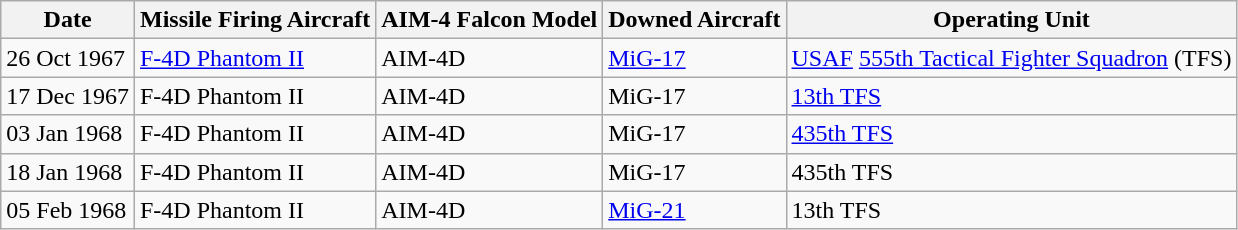<table class="wikitable">
<tr>
<th>Date</th>
<th>Missile Firing Aircraft</th>
<th>AIM-4 Falcon Model</th>
<th>Downed Aircraft</th>
<th>Operating Unit</th>
</tr>
<tr>
<td>26 Oct 1967</td>
<td><a href='#'>F-4D Phantom II</a></td>
<td>AIM-4D</td>
<td><a href='#'>MiG-17</a></td>
<td><a href='#'>USAF</a> <a href='#'>555th Tactical Fighter Squadron</a> (TFS)</td>
</tr>
<tr>
<td>17 Dec 1967</td>
<td>F-4D Phantom II</td>
<td>AIM-4D</td>
<td>MiG-17</td>
<td><a href='#'>13th TFS</a></td>
</tr>
<tr>
<td>03 Jan 1968</td>
<td>F-4D Phantom II</td>
<td>AIM-4D</td>
<td>MiG-17</td>
<td><a href='#'>435th TFS</a></td>
</tr>
<tr>
<td>18 Jan 1968</td>
<td>F-4D Phantom II</td>
<td>AIM-4D</td>
<td>MiG-17</td>
<td>435th TFS</td>
</tr>
<tr>
<td>05 Feb 1968</td>
<td>F-4D Phantom II</td>
<td>AIM-4D</td>
<td><a href='#'>MiG-21</a></td>
<td>13th TFS</td>
</tr>
</table>
